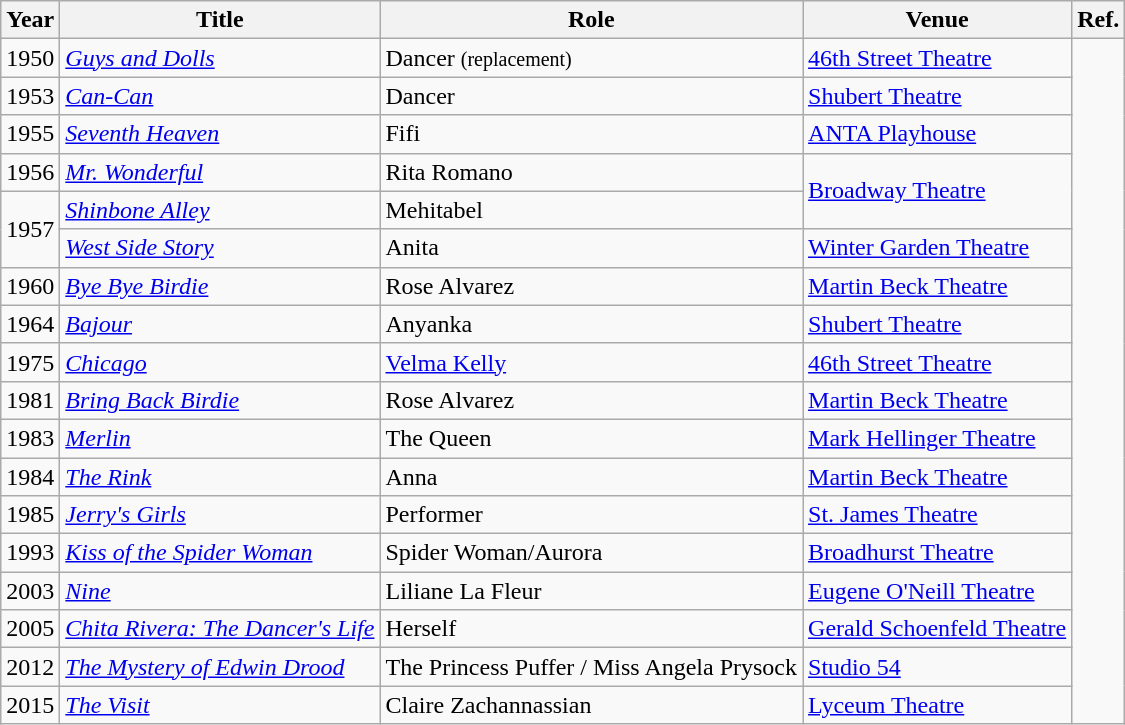<table class="wikitable sortable">
<tr>
<th>Year</th>
<th>Title</th>
<th>Role</th>
<th>Venue</th>
<th class=unsortable>Ref.</th>
</tr>
<tr>
<td>1950</td>
<td><em><a href='#'>Guys and Dolls</a></em></td>
<td>Dancer <small>(replacement)</small></td>
<td><a href='#'>46th Street Theatre</a></td>
<td rowspan="18"></td>
</tr>
<tr>
<td>1953</td>
<td><em><a href='#'>Can-Can</a></em></td>
<td>Dancer</td>
<td><a href='#'>Shubert Theatre</a></td>
</tr>
<tr>
<td>1955</td>
<td><em><a href='#'>Seventh Heaven</a></em></td>
<td>Fifi</td>
<td><a href='#'>ANTA Playhouse</a></td>
</tr>
<tr>
<td>1956</td>
<td><em><a href='#'>Mr. Wonderful</a></em></td>
<td>Rita Romano</td>
<td rowspan="2"><a href='#'>Broadway Theatre</a></td>
</tr>
<tr>
<td rowspan="2">1957</td>
<td><em><a href='#'>Shinbone Alley</a></em></td>
<td>Mehitabel</td>
</tr>
<tr>
<td><em><a href='#'>West Side Story</a></em></td>
<td>Anita</td>
<td><a href='#'>Winter Garden Theatre</a></td>
</tr>
<tr>
<td>1960</td>
<td><em><a href='#'>Bye Bye Birdie</a></em></td>
<td>Rose Alvarez</td>
<td><a href='#'>Martin Beck Theatre</a></td>
</tr>
<tr>
<td>1964</td>
<td><em><a href='#'>Bajour</a></em></td>
<td>Anyanka</td>
<td><a href='#'>Shubert Theatre</a></td>
</tr>
<tr>
<td>1975</td>
<td><em><a href='#'>Chicago</a></em></td>
<td><a href='#'>Velma Kelly</a></td>
<td><a href='#'>46th Street Theatre</a></td>
</tr>
<tr>
<td>1981</td>
<td><em><a href='#'>Bring Back Birdie</a></em></td>
<td>Rose Alvarez</td>
<td><a href='#'>Martin Beck Theatre</a></td>
</tr>
<tr>
<td>1983</td>
<td><em><a href='#'>Merlin</a></em></td>
<td>The Queen</td>
<td><a href='#'>Mark Hellinger Theatre</a></td>
</tr>
<tr>
<td>1984</td>
<td><em><a href='#'>The Rink</a></em></td>
<td>Anna</td>
<td><a href='#'>Martin Beck Theatre</a></td>
</tr>
<tr>
<td>1985</td>
<td><em><a href='#'>Jerry's Girls</a></em></td>
<td>Performer</td>
<td><a href='#'>St. James Theatre</a></td>
</tr>
<tr>
<td>1993</td>
<td><em><a href='#'>Kiss of the Spider Woman</a></em></td>
<td>Spider Woman/Aurora</td>
<td><a href='#'>Broadhurst Theatre</a></td>
</tr>
<tr>
<td>2003</td>
<td><em><a href='#'>Nine</a></em></td>
<td>Liliane La Fleur</td>
<td><a href='#'>Eugene O'Neill Theatre</a></td>
</tr>
<tr>
<td>2005</td>
<td><em><a href='#'>Chita Rivera: The Dancer's Life</a></em></td>
<td>Herself</td>
<td><a href='#'>Gerald Schoenfeld Theatre</a></td>
</tr>
<tr>
<td>2012</td>
<td><em><a href='#'>The Mystery of Edwin Drood</a></em></td>
<td>The Princess Puffer / Miss Angela Prysock</td>
<td><a href='#'>Studio 54</a></td>
</tr>
<tr>
<td>2015</td>
<td><em><a href='#'>The Visit</a></em></td>
<td>Claire Zachannassian</td>
<td><a href='#'>Lyceum Theatre</a></td>
</tr>
</table>
